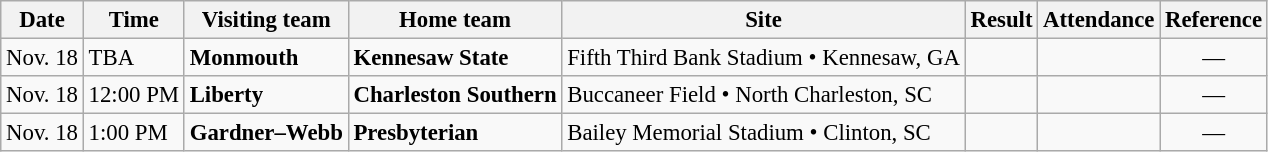<table class="wikitable" style="font-size:95%;">
<tr>
<th>Date</th>
<th>Time</th>
<th>Visiting team</th>
<th>Home team</th>
<th>Site</th>
<th>Result</th>
<th>Attendance</th>
<th class="unsortable">Reference</th>
</tr>
<tr bgcolor=>
<td>Nov. 18</td>
<td>TBA</td>
<td><strong>Monmouth</strong></td>
<td><strong>Kennesaw State</strong></td>
<td>Fifth Third Bank Stadium • Kennesaw, GA</td>
<td></td>
<td></td>
<td style="text-align:center;">— </td>
</tr>
<tr bgcolor=>
<td>Nov. 18</td>
<td>12:00 PM</td>
<td><strong>Liberty</strong></td>
<td><strong>Charleston Southern</strong></td>
<td>Buccaneer Field • North Charleston, SC</td>
<td></td>
<td></td>
<td style="text-align:center;">— </td>
</tr>
<tr bgcolor=>
<td>Nov. 18</td>
<td>1:00 PM</td>
<td><strong>Gardner–Webb</strong></td>
<td><strong>Presbyterian</strong></td>
<td>Bailey Memorial Stadium • Clinton, SC</td>
<td></td>
<td></td>
<td style="text-align:center;">— </td>
</tr>
</table>
